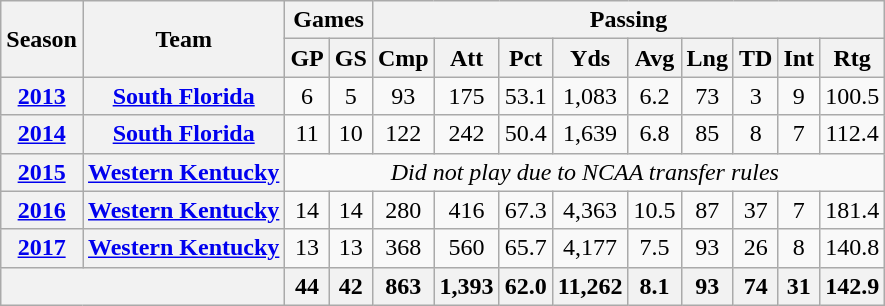<table class="wikitable" style="text-align:center;">
<tr>
<th rowspan="2">Season</th>
<th rowspan="2">Team</th>
<th colspan="2">Games</th>
<th colspan="9">Passing</th>
</tr>
<tr>
<th>GP</th>
<th>GS</th>
<th>Cmp</th>
<th>Att</th>
<th>Pct</th>
<th>Yds</th>
<th>Avg</th>
<th>Lng</th>
<th>TD</th>
<th>Int</th>
<th>Rtg</th>
</tr>
<tr>
<th><a href='#'>2013</a></th>
<th><a href='#'>South Florida</a></th>
<td>6</td>
<td>5</td>
<td>93</td>
<td>175</td>
<td>53.1</td>
<td>1,083</td>
<td>6.2</td>
<td>73</td>
<td>3</td>
<td>9</td>
<td>100.5</td>
</tr>
<tr>
<th><a href='#'>2014</a></th>
<th><a href='#'>South Florida</a></th>
<td>11</td>
<td>10</td>
<td>122</td>
<td>242</td>
<td>50.4</td>
<td>1,639</td>
<td>6.8</td>
<td>85</td>
<td>8</td>
<td>7</td>
<td>112.4</td>
</tr>
<tr>
<th><a href='#'>2015</a></th>
<th><a href='#'>Western Kentucky</a></th>
<td colspan="11"><em>Did not play due to NCAA transfer rules</em></td>
</tr>
<tr>
<th><a href='#'>2016</a></th>
<th><a href='#'>Western Kentucky</a></th>
<td>14</td>
<td>14</td>
<td>280</td>
<td>416</td>
<td>67.3</td>
<td>4,363</td>
<td>10.5</td>
<td>87</td>
<td>37</td>
<td>7</td>
<td>181.4</td>
</tr>
<tr>
<th><a href='#'>2017</a></th>
<th><a href='#'>Western Kentucky</a></th>
<td>13</td>
<td>13</td>
<td>368</td>
<td>560</td>
<td>65.7</td>
<td>4,177</td>
<td>7.5</td>
<td>93</td>
<td>26</td>
<td>8</td>
<td>140.8</td>
</tr>
<tr>
<th colspan="2"></th>
<th>44</th>
<th>42</th>
<th>863</th>
<th>1,393</th>
<th>62.0</th>
<th>11,262</th>
<th>8.1</th>
<th>93</th>
<th>74</th>
<th>31</th>
<th>142.9</th>
</tr>
</table>
